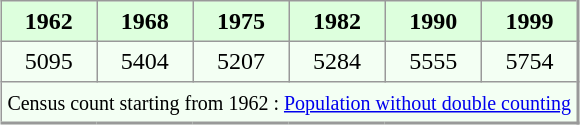<table rules="all" cellspacing="0" cellpadding="4" style="margin:auto; border:1px solid #999; border-right:2px solid #999; border-bottom:2px solid #999; background:#f3fff3;">
<tr style="background:#dfd;">
<th>1962</th>
<th>1968</th>
<th>1975</th>
<th>1982</th>
<th>1990</th>
<th>1999</th>
</tr>
<tr style="text-align:center;">
<td>5095</td>
<td style="text-align:center;">5404</td>
<td style="text-align:center;">5207</td>
<td style="text-align:center;">5284</td>
<td style="text-align:center;">5555</td>
<td style="text-align:center;">5754</td>
</tr>
<tr>
<td colspan="6" style="text-align:center;"><small>Census count starting from 1962 : <a href='#'>Population without double counting</a></small></td>
</tr>
</table>
